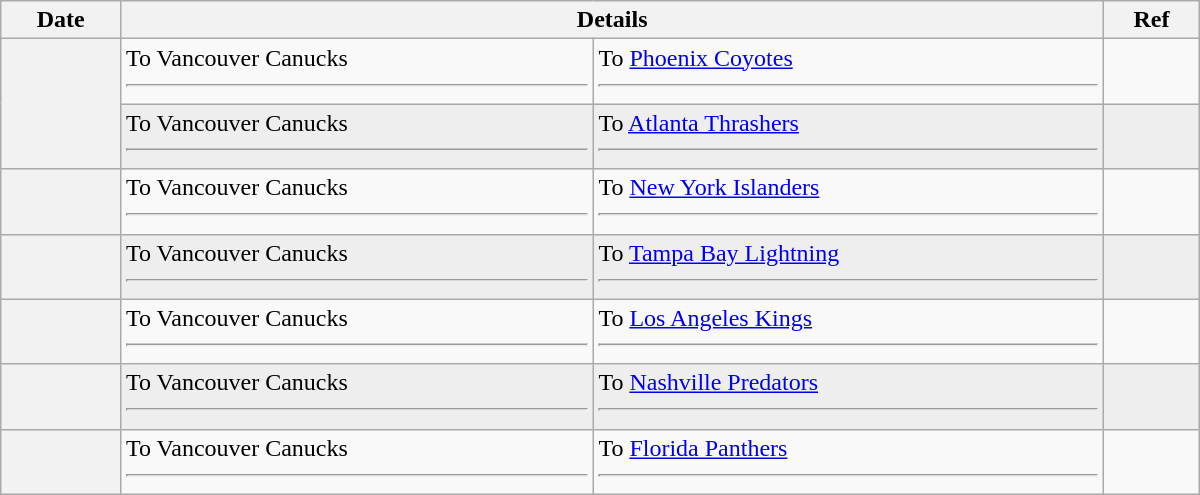<table class="wikitable plainrowheaders" style="width: 50em;">
<tr>
<th scope="col">Date</th>
<th scope="col" colspan="2">Details</th>
<th scope="col">Ref</th>
</tr>
<tr>
<th scope="row" rowspan=2></th>
<td valign="top">To Vancouver Canucks <hr> </td>
<td valign="top">To <a href='#'>Phoenix Coyotes</a> <hr> </td>
<td></td>
</tr>
<tr bgcolor="#eeeeee">
<td valign="top">To Vancouver Canucks <hr> </td>
<td valign="top">To <a href='#'>Atlanta Thrashers</a> <hr> </td>
<td></td>
</tr>
<tr>
<th scope="row"></th>
<td valign="top">To Vancouver Canucks <hr> </td>
<td valign="top">To <a href='#'>New York Islanders</a> <hr> </td>
<td></td>
</tr>
<tr bgcolor="#eeeeee">
<th scope="row"></th>
<td valign="top">To Vancouver Canucks <hr> </td>
<td valign="top">To <a href='#'>Tampa Bay Lightning</a> <hr> </td>
<td></td>
</tr>
<tr>
<th scope="row"></th>
<td valign="top">To Vancouver Canucks <hr> </td>
<td valign="top">To <a href='#'>Los Angeles Kings</a> <hr> </td>
<td></td>
</tr>
<tr bgcolor="#eeeeee">
<th scope="row"></th>
<td valign="top">To Vancouver Canucks <hr> </td>
<td valign="top">To <a href='#'>Nashville Predators</a> <hr> </td>
<td></td>
</tr>
<tr>
<th scope="row"></th>
<td valign="top">To Vancouver Canucks <hr> </td>
<td valign="top">To <a href='#'>Florida Panthers</a> <hr> </td>
<td></td>
</tr>
</table>
